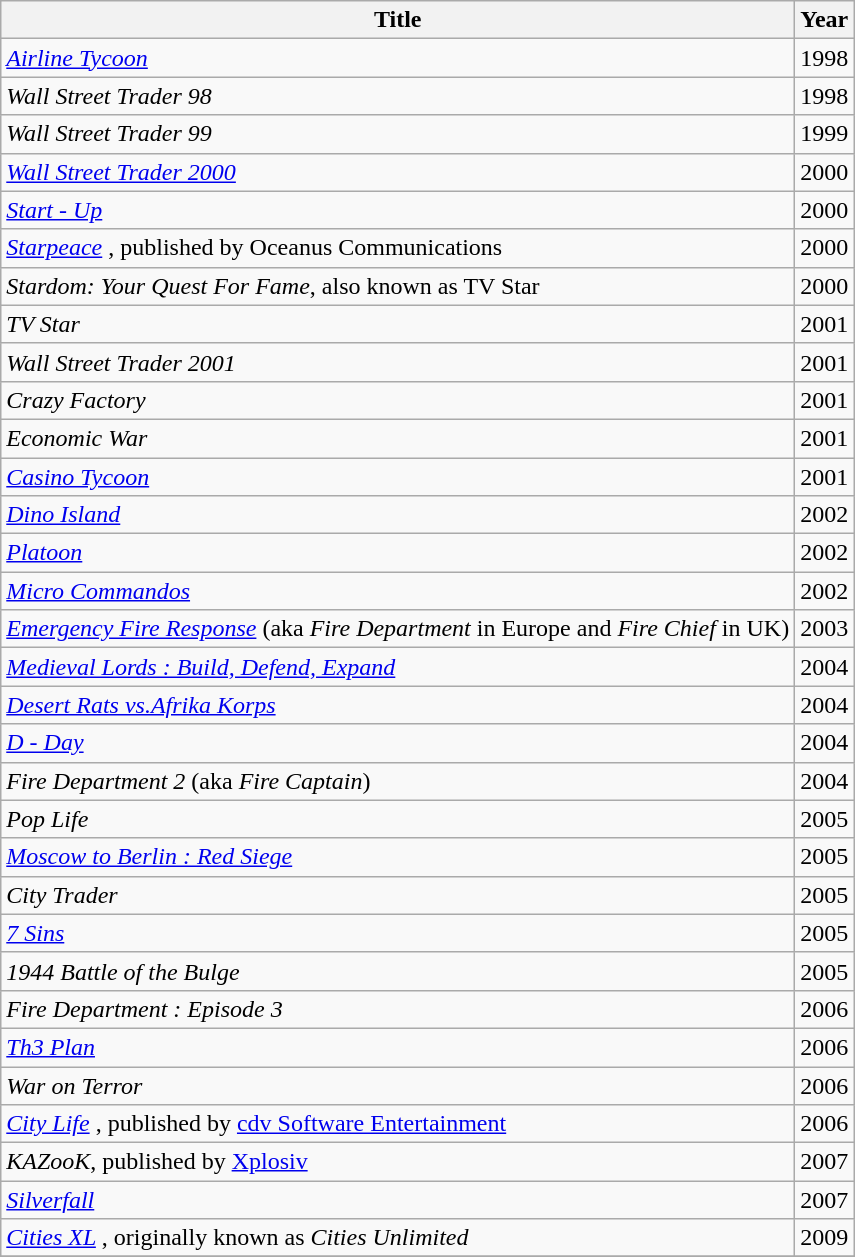<table class="wikitable sortable">
<tr>
<th>Title</th>
<th>Year</th>
</tr>
<tr>
<td><em><a href='#'>Airline Tycoon</a></em></td>
<td>1998</td>
</tr>
<tr>
<td><em>Wall Street Trader 98</em></td>
<td>1998</td>
</tr>
<tr>
<td><em>Wall Street Trader 99</em></td>
<td>1999</td>
</tr>
<tr>
<td><em><a href='#'>Wall Street Trader 2000</a></em></td>
<td>2000</td>
</tr>
<tr>
<td><em><a href='#'>Start - Up</a> </em></td>
<td>2000</td>
</tr>
<tr>
<td><em><a href='#'>Starpeace</a> </em>, published by Oceanus Communications</td>
<td>2000</td>
</tr>
<tr>
<td><em>Stardom: Your Quest For Fame</em>, also known as TV Star</td>
<td>2000</td>
</tr>
<tr>
<td><em>TV Star</em></td>
<td>2001</td>
</tr>
<tr>
<td><em>Wall Street Trader 2001</em></td>
<td>2001</td>
</tr>
<tr>
<td><em>Crazy Factory</em></td>
<td>2001</td>
</tr>
<tr>
<td><em>Economic War</em></td>
<td>2001</td>
</tr>
<tr>
<td><em><a href='#'>Casino Tycoon</a></em></td>
<td>2001</td>
</tr>
<tr>
<td><em> <a href='#'>Dino Island</a> </em></td>
<td>2002</td>
</tr>
<tr>
<td><em><a href='#'>Platoon</a> </em></td>
<td>2002</td>
</tr>
<tr>
<td><em><a href='#'>Micro Commandos</a> </em></td>
<td>2002</td>
</tr>
<tr>
<td><em><a href='#'>Emergency Fire Response</a> </em>(aka <em>Fire Department</em> in Europe and <em>Fire Chief</em> in UK)</td>
<td>2003</td>
</tr>
<tr>
<td><em><a href='#'>Medieval Lords : Build, Defend, Expand</a> </em></td>
<td>2004</td>
</tr>
<tr>
<td><em><a href='#'>Desert Rats vs.Afrika Korps</a> </em></td>
<td>2004</td>
</tr>
<tr>
<td><em><a href='#'>D - Day</a> </em></td>
<td>2004</td>
</tr>
<tr>
<td><em>Fire Department 2</em> (aka <em>Fire Captain</em>)</td>
<td>2004</td>
</tr>
<tr>
<td><em>Pop Life</em></td>
<td>2005</td>
</tr>
<tr>
<td><em><a href='#'>Moscow to Berlin : Red Siege</a> </em></td>
<td>2005</td>
</tr>
<tr>
<td><em>City Trader</em></td>
<td>2005</td>
</tr>
<tr>
<td><em><a href='#'>7 Sins</a> </em></td>
<td>2005</td>
</tr>
<tr>
<td><em>1944 Battle of the Bulge</em></td>
<td>2005</td>
</tr>
<tr>
<td><em>Fire Department : Episode 3</em></td>
<td>2006</td>
</tr>
<tr>
<td><em><a href='#'>Th3 Plan</a></em></td>
<td>2006</td>
</tr>
<tr>
<td><em>War on Terror</em></td>
<td>2006</td>
</tr>
<tr>
<td><em><a href='#'>City Life</a> </em>, published by <a href='#'>cdv Software Entertainment</a></td>
<td>2006</td>
</tr>
<tr>
<td><em>KAZooK</em>, published by <a href='#'>Xplosiv</a></td>
<td>2007</td>
</tr>
<tr>
<td><em><a href='#'>Silverfall</a> </em></td>
<td>2007</td>
</tr>
<tr>
<td><em><a href='#'>Cities XL</a> </em>, originally known as <em>Cities Unlimited</em></td>
<td>2009</td>
</tr>
<tr>
</tr>
</table>
